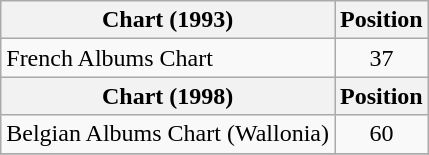<table class="wikitable" style="text-align:center;">
<tr>
<th>Chart (1993)</th>
<th>Position</th>
</tr>
<tr>
<td align="left">French Albums Chart</td>
<td>37</td>
</tr>
<tr>
<th>Chart (1998)</th>
<th>Position</th>
</tr>
<tr>
<td align="left">Belgian Albums Chart (Wallonia)</td>
<td>60</td>
</tr>
<tr>
</tr>
</table>
